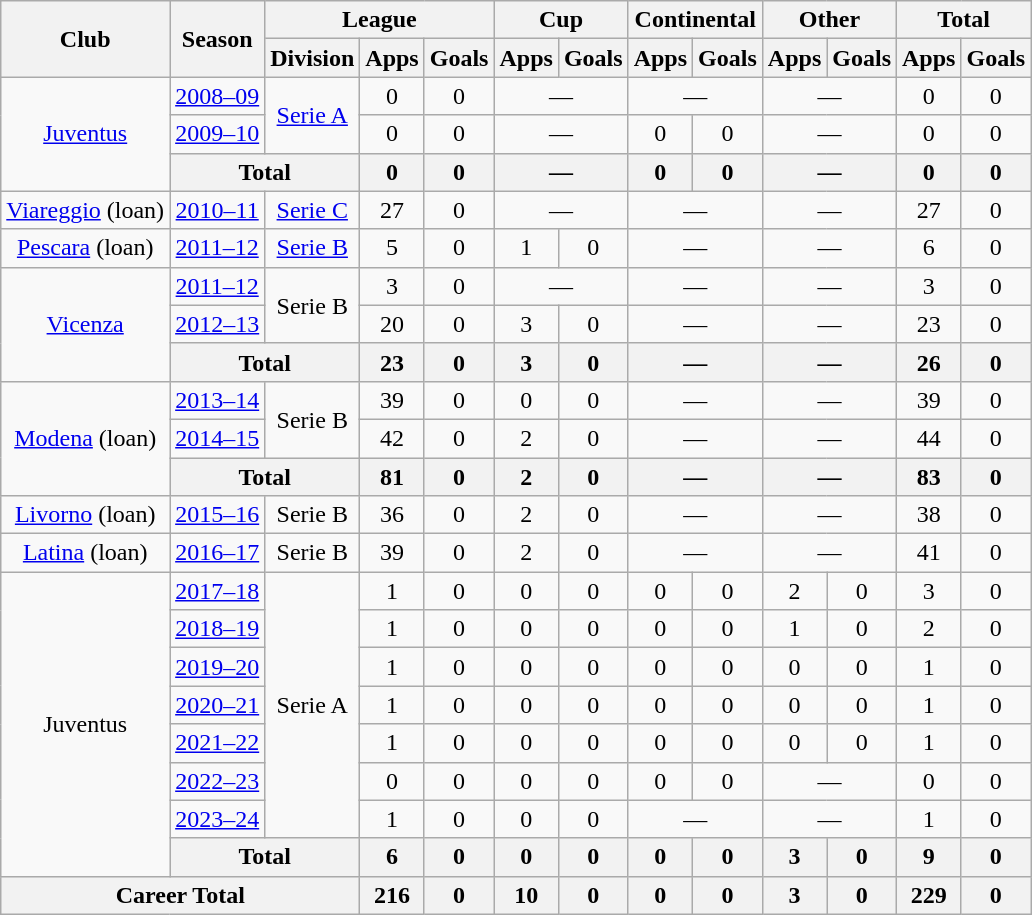<table class="wikitable" border="1" style="text-align: center;">
<tr>
<th rowspan="2">Club</th>
<th rowspan="2">Season</th>
<th colspan="3">League</th>
<th colspan="2">Cup</th>
<th colspan="2">Continental</th>
<th colspan="2">Other</th>
<th colspan="2">Total</th>
</tr>
<tr>
<th>Division</th>
<th>Apps</th>
<th>Goals</th>
<th>Apps</th>
<th>Goals</th>
<th>Apps</th>
<th>Goals</th>
<th>Apps</th>
<th>Goals</th>
<th>Apps</th>
<th>Goals</th>
</tr>
<tr>
<td rowspan="3"><a href='#'>Juventus</a></td>
<td><a href='#'>2008–09</a></td>
<td rowspan="2"><a href='#'>Serie A</a></td>
<td>0</td>
<td>0</td>
<td colspan="2">—</td>
<td colspan="2">—</td>
<td colspan="2">—</td>
<td>0</td>
<td>0</td>
</tr>
<tr>
<td><a href='#'>2009–10</a></td>
<td>0</td>
<td>0</td>
<td colspan="2">—</td>
<td>0</td>
<td>0</td>
<td colspan="2">—</td>
<td>0</td>
<td>0</td>
</tr>
<tr>
<th colspan="2">Total</th>
<th>0</th>
<th>0</th>
<th colspan="2">—</th>
<th>0</th>
<th>0</th>
<th colspan="2">—</th>
<th>0</th>
<th>0</th>
</tr>
<tr>
<td><a href='#'>Viareggio</a> (loan)</td>
<td><a href='#'>2010–11</a></td>
<td><a href='#'>Serie C</a></td>
<td>27</td>
<td>0</td>
<td colspan="2">—</td>
<td colspan="2">—</td>
<td colspan="2">—</td>
<td>27</td>
<td>0</td>
</tr>
<tr>
<td><a href='#'>Pescara</a> (loan)</td>
<td><a href='#'>2011–12</a></td>
<td><a href='#'>Serie B</a></td>
<td>5</td>
<td>0</td>
<td>1</td>
<td>0</td>
<td colspan="2">—</td>
<td colspan="2">—</td>
<td>6</td>
<td>0</td>
</tr>
<tr>
<td rowspan="3"><a href='#'>Vicenza</a></td>
<td><a href='#'>2011–12</a></td>
<td rowspan="2">Serie B</td>
<td>3</td>
<td>0</td>
<td colspan="2">—</td>
<td colspan="2">—</td>
<td colspan="2">—</td>
<td>3</td>
<td>0</td>
</tr>
<tr>
<td><a href='#'>2012–13</a></td>
<td>20</td>
<td>0</td>
<td>3</td>
<td>0</td>
<td colspan="2">—</td>
<td colspan="2">—</td>
<td>23</td>
<td>0</td>
</tr>
<tr>
<th colspan="2">Total</th>
<th>23</th>
<th>0</th>
<th>3</th>
<th>0</th>
<th colspan="2">—</th>
<th colspan="2">—</th>
<th>26</th>
<th>0</th>
</tr>
<tr>
<td rowspan="3"><a href='#'>Modena</a> (loan)</td>
<td><a href='#'>2013–14</a></td>
<td rowspan="2">Serie B</td>
<td>39</td>
<td>0</td>
<td>0</td>
<td>0</td>
<td colspan="2">—</td>
<td colspan="2">—</td>
<td>39</td>
<td>0</td>
</tr>
<tr>
<td><a href='#'>2014–15</a></td>
<td>42</td>
<td>0</td>
<td>2</td>
<td>0</td>
<td colspan="2">—</td>
<td colspan="2">—</td>
<td>44</td>
<td>0</td>
</tr>
<tr>
<th colspan="2">Total</th>
<th>81</th>
<th>0</th>
<th>2</th>
<th>0</th>
<th colspan="2">—</th>
<th colspan="2">—</th>
<th>83</th>
<th>0</th>
</tr>
<tr>
<td><a href='#'>Livorno</a> (loan)</td>
<td><a href='#'>2015–16</a></td>
<td>Serie B</td>
<td>36</td>
<td>0</td>
<td>2</td>
<td>0</td>
<td colspan="2">—</td>
<td colspan="2">—</td>
<td>38</td>
<td>0</td>
</tr>
<tr>
<td><a href='#'>Latina</a> (loan)</td>
<td><a href='#'>2016–17</a></td>
<td>Serie B</td>
<td>39</td>
<td>0</td>
<td>2</td>
<td>0</td>
<td colspan="2">—</td>
<td colspan="2">—</td>
<td>41</td>
<td>0</td>
</tr>
<tr>
<td rowspan="8">Juventus</td>
<td><a href='#'>2017–18</a></td>
<td rowspan="7">Serie A</td>
<td>1</td>
<td>0</td>
<td>0</td>
<td>0</td>
<td>0</td>
<td>0</td>
<td>2</td>
<td>0</td>
<td>3</td>
<td>0</td>
</tr>
<tr>
<td><a href='#'>2018–19</a></td>
<td>1</td>
<td>0</td>
<td>0</td>
<td>0</td>
<td>0</td>
<td>0</td>
<td>1</td>
<td>0</td>
<td>2</td>
<td>0</td>
</tr>
<tr>
<td><a href='#'>2019–20</a></td>
<td>1</td>
<td>0</td>
<td>0</td>
<td>0</td>
<td>0</td>
<td>0</td>
<td>0</td>
<td>0</td>
<td>1</td>
<td>0</td>
</tr>
<tr>
<td><a href='#'>2020–21</a></td>
<td>1</td>
<td>0</td>
<td>0</td>
<td>0</td>
<td>0</td>
<td>0</td>
<td>0</td>
<td>0</td>
<td>1</td>
<td>0</td>
</tr>
<tr>
<td><a href='#'>2021–22</a></td>
<td>1</td>
<td>0</td>
<td>0</td>
<td>0</td>
<td>0</td>
<td>0</td>
<td>0</td>
<td>0</td>
<td>1</td>
<td>0</td>
</tr>
<tr>
<td><a href='#'>2022–23</a></td>
<td>0</td>
<td>0</td>
<td>0</td>
<td>0</td>
<td>0</td>
<td>0</td>
<td colspan="2">—</td>
<td>0</td>
<td>0</td>
</tr>
<tr>
<td><a href='#'>2023–24</a></td>
<td>1</td>
<td>0</td>
<td>0</td>
<td>0</td>
<td colspan="2">—</td>
<td colspan="2">—</td>
<td>1</td>
<td>0</td>
</tr>
<tr>
<th colspan="2">Total</th>
<th>6</th>
<th>0</th>
<th>0</th>
<th>0</th>
<th>0</th>
<th>0</th>
<th>3</th>
<th>0</th>
<th>9</th>
<th>0</th>
</tr>
<tr>
<th colspan="3">Career Total</th>
<th>216</th>
<th>0</th>
<th>10</th>
<th>0</th>
<th>0</th>
<th>0</th>
<th>3</th>
<th>0</th>
<th>229</th>
<th>0</th>
</tr>
</table>
